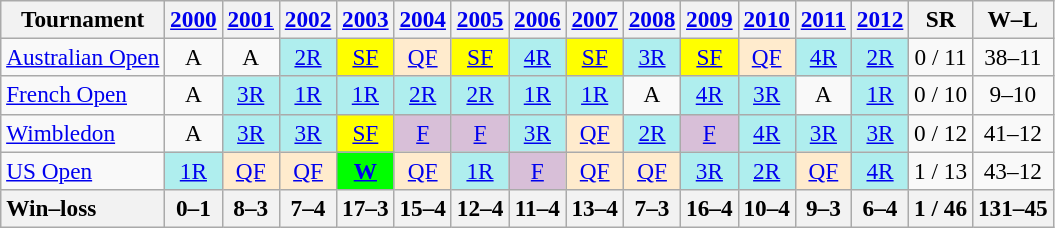<table class=wikitable style=text-align:center;font-size:97%>
<tr>
<th>Tournament</th>
<th><a href='#'>2000</a></th>
<th><a href='#'>2001</a></th>
<th><a href='#'>2002</a></th>
<th><a href='#'>2003</a></th>
<th><a href='#'>2004</a></th>
<th><a href='#'>2005</a></th>
<th><a href='#'>2006</a></th>
<th><a href='#'>2007</a></th>
<th><a href='#'>2008</a></th>
<th><a href='#'>2009</a></th>
<th><a href='#'>2010</a></th>
<th><a href='#'>2011</a></th>
<th><a href='#'>2012</a></th>
<th>SR</th>
<th>W–L</th>
</tr>
<tr>
<td align=left><a href='#'>Australian Open</a></td>
<td>A</td>
<td>A</td>
<td bgcolor=#afeeee><a href='#'>2R</a></td>
<td bgcolor=yellow><a href='#'>SF</a></td>
<td bgcolor=#ffebcd><a href='#'>QF</a></td>
<td bgcolor=yellow><a href='#'>SF</a></td>
<td bgcolor=#afeeee><a href='#'>4R</a></td>
<td bgcolor=yellow><a href='#'>SF</a></td>
<td bgcolor=#afeeee><a href='#'>3R</a></td>
<td bgcolor=yellow><a href='#'>SF</a></td>
<td bgcolor=#ffebcd><a href='#'>QF</a></td>
<td bgcolor=#afeeee><a href='#'>4R</a></td>
<td bgcolor=#afeeee><a href='#'>2R</a></td>
<td>0 / 11</td>
<td>38–11</td>
</tr>
<tr>
<td align=left><a href='#'>French Open</a></td>
<td>A</td>
<td bgcolor=#afeeee><a href='#'>3R</a></td>
<td bgcolor=#afeeee><a href='#'>1R</a></td>
<td bgcolor=#afeeee><a href='#'>1R</a></td>
<td bgcolor=#afeeee><a href='#'>2R</a></td>
<td bgcolor=#afeeee><a href='#'>2R</a></td>
<td bgcolor=#afeeee><a href='#'>1R</a></td>
<td bgcolor=#afeeee><a href='#'>1R</a></td>
<td>A</td>
<td bgcolor=#afeeee><a href='#'>4R</a></td>
<td bgcolor=#afeeee><a href='#'>3R</a></td>
<td>A</td>
<td bgcolor=#afeeee><a href='#'>1R</a></td>
<td>0 / 10</td>
<td>9–10</td>
</tr>
<tr>
<td align=left><a href='#'>Wimbledon</a></td>
<td>A</td>
<td bgcolor=#afeeee><a href='#'>3R</a></td>
<td bgcolor=#afeeee><a href='#'>3R</a></td>
<td bgcolor=yellow><a href='#'>SF</a></td>
<td bgcolor=thistle><a href='#'>F</a></td>
<td bgcolor=thistle><a href='#'>F</a></td>
<td bgcolor=#afeeee><a href='#'>3R</a></td>
<td bgcolor=#ffebcd><a href='#'>QF</a></td>
<td bgcolor=#afeeee><a href='#'>2R</a></td>
<td bgcolor=thistle><a href='#'>F</a></td>
<td bgcolor=#afeeee><a href='#'>4R</a></td>
<td bgcolor=#afeeee><a href='#'>3R</a></td>
<td bgcolor=#afeeee><a href='#'>3R</a></td>
<td>0 / 12</td>
<td>41–12</td>
</tr>
<tr>
<td align=left><a href='#'>US Open</a></td>
<td bgcolor=#afeeee><a href='#'>1R</a></td>
<td bgcolor=#ffebcd><a href='#'>QF</a></td>
<td bgcolor=#ffebcd><a href='#'>QF</a></td>
<td bgcolor=lime><a href='#'><strong>W</strong></a></td>
<td bgcolor=#ffebcd><a href='#'>QF</a></td>
<td bgcolor=#afeeee><a href='#'>1R</a></td>
<td bgcolor=thistle><a href='#'>F</a></td>
<td bgcolor=#ffebcd><a href='#'>QF</a></td>
<td bgcolor=#ffebcd><a href='#'>QF</a></td>
<td bgcolor=#afeeee><a href='#'>3R</a></td>
<td bgcolor=#afeeee><a href='#'>2R</a></td>
<td bgcolor=#ffebcd><a href='#'>QF</a></td>
<td bgcolor=#afeeee><a href='#'>4R</a></td>
<td>1 / 13</td>
<td>43–12</td>
</tr>
<tr>
<th style=text-align:left>Win–loss</th>
<th>0–1</th>
<th>8–3</th>
<th>7–4</th>
<th>17–3</th>
<th>15–4</th>
<th>12–4</th>
<th>11–4</th>
<th>13–4</th>
<th>7–3</th>
<th>16–4</th>
<th>10–4</th>
<th>9–3</th>
<th>6–4</th>
<th>1 / 46</th>
<th>131–45</th>
</tr>
</table>
